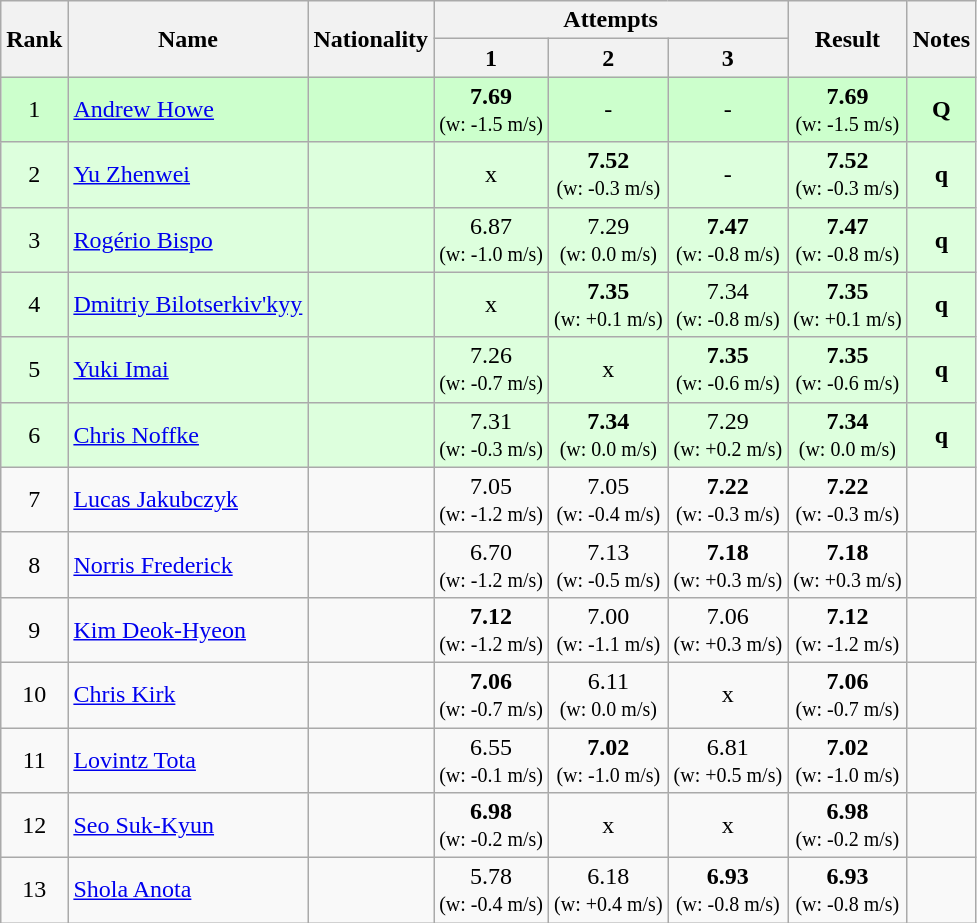<table class="wikitable sortable" style="text-align:center">
<tr>
<th rowspan=2>Rank</th>
<th rowspan=2>Name</th>
<th rowspan=2>Nationality</th>
<th colspan=3>Attempts</th>
<th rowspan=2>Result</th>
<th rowspan=2>Notes</th>
</tr>
<tr>
<th>1</th>
<th>2</th>
<th>3</th>
</tr>
<tr bgcolor=ccffcc>
<td>1</td>
<td align=left><a href='#'>Andrew Howe</a></td>
<td align=left></td>
<td><strong>7.69</strong><br><small>(w: -1.5 m/s)</small></td>
<td>-</td>
<td>-</td>
<td><strong>7.69</strong> <br><small>(w: -1.5 m/s)</small></td>
<td><strong>Q</strong></td>
</tr>
<tr bgcolor=ddffdd>
<td>2</td>
<td align=left><a href='#'>Yu Zhenwei</a></td>
<td align=left></td>
<td>x</td>
<td><strong>7.52</strong><br><small>(w: -0.3 m/s)</small></td>
<td>-</td>
<td><strong>7.52</strong> <br><small>(w: -0.3 m/s)</small></td>
<td><strong>q</strong></td>
</tr>
<tr bgcolor=ddffdd>
<td>3</td>
<td align=left><a href='#'>Rogério Bispo</a></td>
<td align=left></td>
<td>6.87<br><small>(w: -1.0 m/s)</small></td>
<td>7.29<br><small>(w: 0.0 m/s)</small></td>
<td><strong>7.47</strong><br><small>(w: -0.8 m/s)</small></td>
<td><strong>7.47</strong> <br><small>(w: -0.8 m/s)</small></td>
<td><strong>q</strong></td>
</tr>
<tr bgcolor=ddffdd>
<td>4</td>
<td align=left><a href='#'>Dmitriy Bilotserkiv'kyy</a></td>
<td align=left></td>
<td>x</td>
<td><strong>7.35</strong><br><small>(w: +0.1 m/s)</small></td>
<td>7.34<br><small>(w: -0.8 m/s)</small></td>
<td><strong>7.35</strong> <br><small>(w: +0.1 m/s)</small></td>
<td><strong>q</strong></td>
</tr>
<tr bgcolor=ddffdd>
<td>5</td>
<td align=left><a href='#'>Yuki Imai</a></td>
<td align=left></td>
<td>7.26<br><small>(w: -0.7 m/s)</small></td>
<td>x</td>
<td><strong>7.35</strong><br><small>(w: -0.6 m/s)</small></td>
<td><strong>7.35</strong> <br><small>(w: -0.6 m/s)</small></td>
<td><strong>q</strong></td>
</tr>
<tr bgcolor=ddffdd>
<td>6</td>
<td align=left><a href='#'>Chris Noffke</a></td>
<td align=left></td>
<td>7.31<br><small>(w: -0.3 m/s)</small></td>
<td><strong>7.34</strong><br><small>(w: 0.0 m/s)</small></td>
<td>7.29<br><small>(w: +0.2 m/s)</small></td>
<td><strong>7.34</strong> <br><small>(w: 0.0 m/s)</small></td>
<td><strong>q</strong></td>
</tr>
<tr>
<td>7</td>
<td align=left><a href='#'>Lucas Jakubczyk</a></td>
<td align=left></td>
<td>7.05<br><small>(w: -1.2 m/s)</small></td>
<td>7.05<br><small>(w: -0.4 m/s)</small></td>
<td><strong>7.22</strong><br><small>(w: -0.3 m/s)</small></td>
<td><strong>7.22</strong> <br><small>(w: -0.3 m/s)</small></td>
<td></td>
</tr>
<tr>
<td>8</td>
<td align=left><a href='#'>Norris Frederick</a></td>
<td align=left></td>
<td>6.70<br><small>(w: -1.2 m/s)</small></td>
<td>7.13<br><small>(w: -0.5 m/s)</small></td>
<td><strong>7.18</strong><br><small>(w: +0.3 m/s)</small></td>
<td><strong>7.18</strong> <br><small>(w: +0.3 m/s)</small></td>
<td></td>
</tr>
<tr>
<td>9</td>
<td align=left><a href='#'>Kim Deok-Hyeon</a></td>
<td align=left></td>
<td><strong>7.12</strong><br><small>(w: -1.2 m/s)</small></td>
<td>7.00<br><small>(w: -1.1 m/s)</small></td>
<td>7.06<br><small>(w: +0.3 m/s)</small></td>
<td><strong>7.12</strong> <br><small>(w: -1.2 m/s)</small></td>
<td></td>
</tr>
<tr>
<td>10</td>
<td align=left><a href='#'>Chris Kirk</a></td>
<td align=left></td>
<td><strong>7.06</strong><br><small>(w: -0.7 m/s)</small></td>
<td>6.11<br><small>(w: 0.0 m/s)</small></td>
<td>x</td>
<td><strong>7.06</strong> <br><small>(w: -0.7 m/s)</small></td>
<td></td>
</tr>
<tr>
<td>11</td>
<td align=left><a href='#'>Lovintz Tota</a></td>
<td align=left></td>
<td>6.55<br><small>(w: -0.1 m/s)</small></td>
<td><strong>7.02</strong><br><small>(w: -1.0 m/s)</small></td>
<td>6.81<br><small>(w: +0.5 m/s)</small></td>
<td><strong>7.02</strong> <br><small>(w: -1.0 m/s)</small></td>
<td></td>
</tr>
<tr>
<td>12</td>
<td align=left><a href='#'>Seo Suk-Kyun</a></td>
<td align=left></td>
<td><strong>6.98</strong><br><small>(w: -0.2 m/s)</small></td>
<td>x</td>
<td>x</td>
<td><strong>6.98</strong> <br><small>(w: -0.2 m/s)</small></td>
<td></td>
</tr>
<tr>
<td>13</td>
<td align=left><a href='#'>Shola Anota</a></td>
<td align=left></td>
<td>5.78<br><small>(w: -0.4 m/s)</small></td>
<td>6.18<br><small>(w: +0.4 m/s)</small></td>
<td><strong>6.93</strong><br><small>(w: -0.8 m/s)</small></td>
<td><strong>6.93</strong> <br><small>(w: -0.8 m/s)</small></td>
<td></td>
</tr>
</table>
